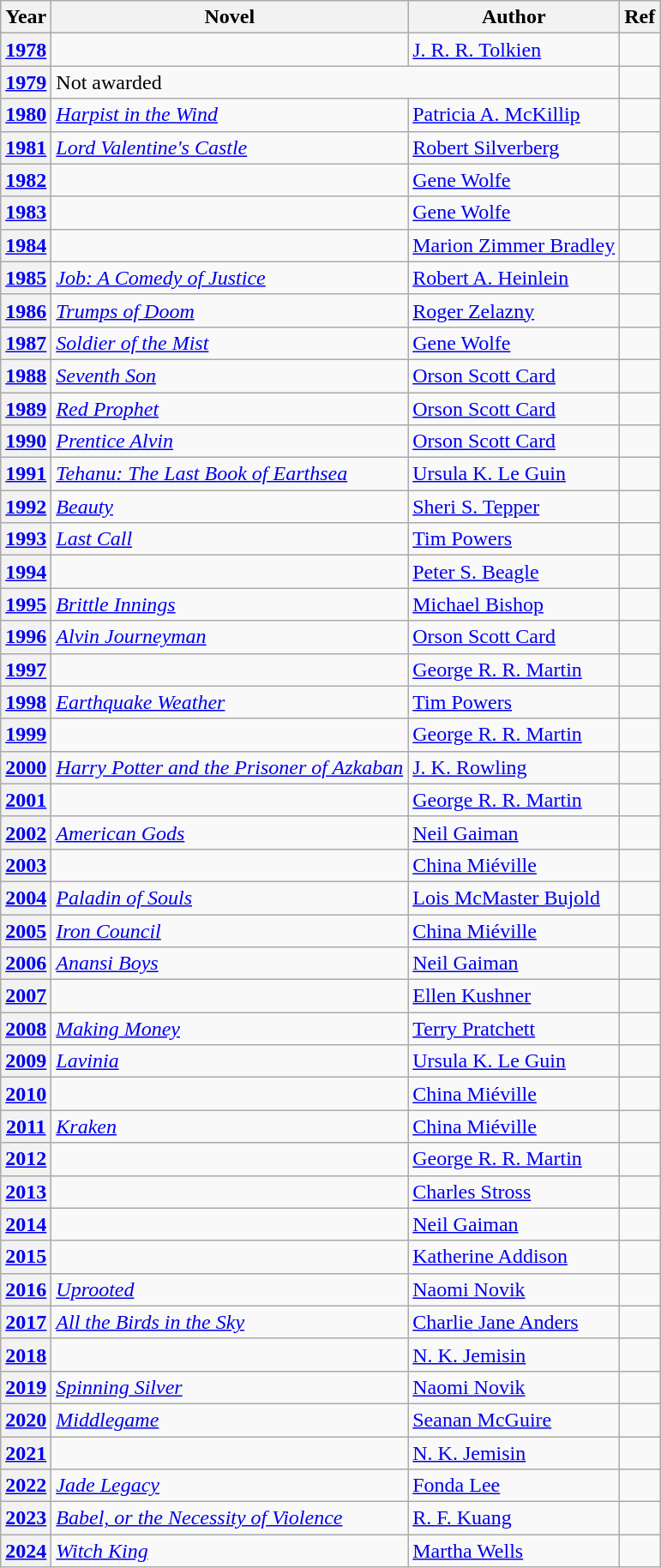<table class="wikitable sortable">
<tr>
<th>Year</th>
<th>Novel</th>
<th>Author</th>
<th>Ref</th>
</tr>
<tr>
<th><a href='#'>1978</a></th>
<td></td>
<td><a href='#'>J. R. R. Tolkien</a></td>
<td></td>
</tr>
<tr>
<th><a href='#'>1979</a></th>
<td colspan="2">Not awarded</td>
<td></td>
</tr>
<tr>
<th><a href='#'>1980</a></th>
<td><em><a href='#'>Harpist in the Wind</a></em></td>
<td><a href='#'>Patricia A. McKillip</a></td>
<td></td>
</tr>
<tr>
<th><a href='#'>1981</a></th>
<td><em><a href='#'>Lord Valentine's Castle</a></em></td>
<td><a href='#'>Robert Silverberg</a></td>
<td></td>
</tr>
<tr>
<th><a href='#'>1982</a></th>
<td></td>
<td><a href='#'>Gene Wolfe</a></td>
<td></td>
</tr>
<tr>
<th><a href='#'>1983</a></th>
<td></td>
<td><a href='#'>Gene Wolfe</a></td>
<td></td>
</tr>
<tr>
<th><a href='#'>1984</a></th>
<td></td>
<td><a href='#'>Marion Zimmer Bradley</a></td>
<td></td>
</tr>
<tr>
<th><a href='#'>1985</a></th>
<td><em><a href='#'>Job: A Comedy of Justice</a></em></td>
<td><a href='#'>Robert A. Heinlein</a></td>
<td></td>
</tr>
<tr>
<th><a href='#'>1986</a></th>
<td><em><a href='#'>Trumps of Doom</a></em></td>
<td><a href='#'>Roger Zelazny</a></td>
<td></td>
</tr>
<tr>
<th><a href='#'>1987</a></th>
<td><em><a href='#'>Soldier of the Mist</a></em></td>
<td><a href='#'>Gene Wolfe</a></td>
<td></td>
</tr>
<tr>
<th><a href='#'>1988</a></th>
<td><em><a href='#'>Seventh Son</a></em></td>
<td><a href='#'>Orson Scott Card</a></td>
<td></td>
</tr>
<tr>
<th><a href='#'>1989</a></th>
<td><em><a href='#'>Red Prophet</a></em></td>
<td><a href='#'>Orson Scott Card</a></td>
<td></td>
</tr>
<tr>
<th><a href='#'>1990</a></th>
<td><em><a href='#'>Prentice Alvin</a></em></td>
<td><a href='#'>Orson Scott Card</a></td>
<td></td>
</tr>
<tr>
<th><a href='#'>1991</a></th>
<td><em><a href='#'>Tehanu: The Last Book of Earthsea</a></em></td>
<td><a href='#'>Ursula K. Le Guin</a></td>
<td></td>
</tr>
<tr>
<th><a href='#'>1992</a></th>
<td><em><a href='#'>Beauty</a></em></td>
<td><a href='#'>Sheri S. Tepper</a></td>
<td></td>
</tr>
<tr>
<th><a href='#'>1993</a></th>
<td><em><a href='#'>Last Call</a></em></td>
<td><a href='#'>Tim Powers</a></td>
<td></td>
</tr>
<tr>
<th><a href='#'>1994</a></th>
<td></td>
<td><a href='#'>Peter S. Beagle</a></td>
<td></td>
</tr>
<tr>
<th><a href='#'>1995</a></th>
<td><em><a href='#'>Brittle Innings</a></em></td>
<td><a href='#'>Michael Bishop</a></td>
<td></td>
</tr>
<tr>
<th><a href='#'>1996</a></th>
<td><em><a href='#'>Alvin Journeyman</a></em></td>
<td><a href='#'>Orson Scott Card</a></td>
<td></td>
</tr>
<tr>
<th><a href='#'>1997</a></th>
<td></td>
<td><a href='#'>George R. R. Martin</a></td>
<td></td>
</tr>
<tr>
<th><a href='#'>1998</a></th>
<td><em><a href='#'>Earthquake Weather</a></em></td>
<td><a href='#'>Tim Powers</a></td>
<td></td>
</tr>
<tr>
<th><a href='#'>1999</a></th>
<td></td>
<td><a href='#'>George R. R. Martin</a></td>
<td></td>
</tr>
<tr>
<th><a href='#'>2000</a></th>
<td><em><a href='#'>Harry Potter and the Prisoner of Azkaban</a></em></td>
<td><a href='#'>J. K. Rowling</a></td>
<td></td>
</tr>
<tr>
<th><a href='#'>2001</a></th>
<td></td>
<td><a href='#'>George R. R. Martin</a></td>
<td></td>
</tr>
<tr>
<th><a href='#'>2002</a></th>
<td><em><a href='#'>American Gods</a></em></td>
<td><a href='#'>Neil Gaiman</a></td>
<td></td>
</tr>
<tr>
<th><a href='#'>2003</a></th>
<td></td>
<td><a href='#'>China Miéville</a></td>
<td></td>
</tr>
<tr>
<th><a href='#'>2004</a></th>
<td><em><a href='#'>Paladin of Souls</a></em></td>
<td><a href='#'>Lois McMaster Bujold</a></td>
<td></td>
</tr>
<tr>
<th><a href='#'>2005</a></th>
<td><em><a href='#'>Iron Council</a></em></td>
<td><a href='#'>China Miéville</a></td>
<td></td>
</tr>
<tr>
<th><a href='#'>2006</a></th>
<td><em><a href='#'>Anansi Boys</a></em></td>
<td><a href='#'>Neil Gaiman</a></td>
<td></td>
</tr>
<tr>
<th><a href='#'>2007</a></th>
<td></td>
<td><a href='#'>Ellen Kushner</a></td>
<td></td>
</tr>
<tr>
<th><a href='#'>2008</a></th>
<td><em><a href='#'>Making Money</a></em></td>
<td><a href='#'>Terry Pratchett</a></td>
<td></td>
</tr>
<tr>
<th><a href='#'>2009</a></th>
<td><em><a href='#'>Lavinia</a></em></td>
<td><a href='#'>Ursula K. Le Guin</a></td>
<td></td>
</tr>
<tr>
<th><a href='#'>2010</a></th>
<td></td>
<td><a href='#'>China Miéville</a></td>
<td></td>
</tr>
<tr>
<th><a href='#'>2011</a></th>
<td><em><a href='#'>Kraken</a></em></td>
<td><a href='#'>China Miéville</a></td>
<td></td>
</tr>
<tr>
<th><a href='#'>2012</a></th>
<td></td>
<td><a href='#'>George R. R. Martin</a></td>
<td></td>
</tr>
<tr>
<th><a href='#'>2013</a></th>
<td></td>
<td><a href='#'>Charles Stross</a></td>
<td></td>
</tr>
<tr>
<th><a href='#'>2014</a></th>
<td></td>
<td><a href='#'>Neil Gaiman</a></td>
<td></td>
</tr>
<tr>
<th><a href='#'>2015</a></th>
<td></td>
<td><a href='#'>Katherine Addison</a></td>
<td></td>
</tr>
<tr>
<th><a href='#'>2016</a></th>
<td><em><a href='#'>Uprooted</a></em></td>
<td><a href='#'>Naomi Novik</a></td>
<td></td>
</tr>
<tr>
<th><a href='#'>2017</a></th>
<td><em><a href='#'>All the Birds in the Sky</a></em></td>
<td><a href='#'>Charlie Jane Anders</a></td>
<td></td>
</tr>
<tr>
<th><a href='#'>2018</a></th>
<td></td>
<td><a href='#'>N. K. Jemisin</a></td>
<td></td>
</tr>
<tr>
<th><a href='#'>2019</a></th>
<td><em><a href='#'>Spinning Silver</a></em></td>
<td><a href='#'>Naomi Novik</a></td>
<td></td>
</tr>
<tr>
<th><a href='#'>2020</a></th>
<td><em><a href='#'>Middlegame</a></em></td>
<td><a href='#'>Seanan McGuire</a></td>
<td></td>
</tr>
<tr>
<th><a href='#'>2021</a></th>
<td></td>
<td><a href='#'>N. K. Jemisin</a></td>
<td></td>
</tr>
<tr>
<th><a href='#'>2022</a></th>
<td><em><a href='#'>Jade Legacy</a></em></td>
<td><a href='#'>Fonda Lee</a></td>
<td></td>
</tr>
<tr>
<th><a href='#'>2023</a></th>
<td><em><a href='#'>Babel, or the Necessity of Violence</a></em></td>
<td><a href='#'>R. F. Kuang</a></td>
<td></td>
</tr>
<tr>
<th><a href='#'>2024</a></th>
<td><em><a href='#'>Witch King</a></em></td>
<td><a href='#'>Martha Wells</a></td>
<td></td>
</tr>
</table>
